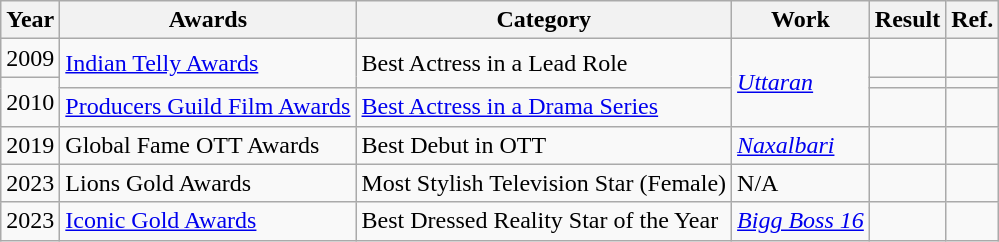<table class="wikitable">
<tr>
<th>Year</th>
<th>Awards</th>
<th>Category</th>
<th>Work</th>
<th>Result</th>
<th>Ref.</th>
</tr>
<tr>
<td>2009</td>
<td rowspan=2><a href='#'>Indian Telly Awards</a></td>
<td rowspan="2">Best Actress in a Lead Role</td>
<td rowspan="3"><em><a href='#'>Uttaran</a></em></td>
<td></td>
<td></td>
</tr>
<tr>
<td rowspan="2">2010</td>
<td></td>
<td></td>
</tr>
<tr>
<td><a href='#'>Producers Guild Film Awards</a></td>
<td><a href='#'>Best Actress in a Drama Series</a></td>
<td></td>
<td></td>
</tr>
<tr>
<td>2019</td>
<td>Global Fame OTT Awards</td>
<td>Best Debut in OTT</td>
<td><em><a href='#'>Naxalbari </a></em></td>
<td></td>
<td></td>
</tr>
<tr>
<td>2023</td>
<td>Lions Gold Awards</td>
<td>Most Stylish Television Star (Female)</td>
<td>N/A</td>
<td></td>
<td></td>
</tr>
<tr>
<td>2023</td>
<td><a href='#'>Iconic Gold Awards</a></td>
<td>Best Dressed Reality Star of the Year</td>
<td><em><a href='#'>Bigg Boss 16</a></em></td>
<td></td>
<td></td>
</tr>
</table>
